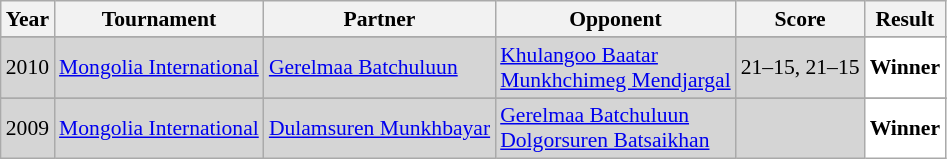<table class="sortable wikitable" style="font-size: 90%;">
<tr>
<th>Year</th>
<th>Tournament</th>
<th>Partner</th>
<th>Opponent</th>
<th>Score</th>
<th>Result</th>
</tr>
<tr>
</tr>
<tr style="background:#D5D5D5">
<td align="center">2010</td>
<td align="left"><a href='#'>Mongolia International</a></td>
<td align="left"> <a href='#'>Gerelmaa Batchuluun</a></td>
<td align="left"> <a href='#'>Khulangoo Baatar</a><br> <a href='#'>Munkhchimeg Mendjargal</a></td>
<td align="left">21–15, 21–15</td>
<td style="text-align:left; background:white"> <strong>Winner</strong></td>
</tr>
<tr>
</tr>
<tr style="background:#D5D5D5">
<td align="center">2009</td>
<td align="left"><a href='#'>Mongolia International</a></td>
<td align="left"> <a href='#'>Dulamsuren Munkhbayar</a></td>
<td align="left"> <a href='#'>Gerelmaa Batchuluun</a><br> <a href='#'>Dolgorsuren Batsaikhan</a></td>
<td align="left"></td>
<td style="text-align:left; background:white"> <strong>Winner</strong></td>
</tr>
</table>
